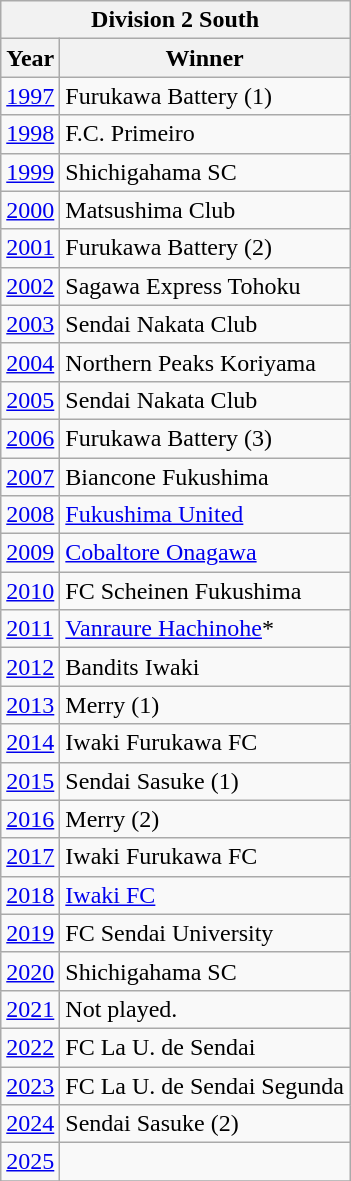<table class="wikitable">
<tr>
<th colspan="2">Division 2 South</th>
</tr>
<tr>
<th>Year</th>
<th>Winner</th>
</tr>
<tr>
<td><a href='#'>1997</a></td>
<td>Furukawa Battery (1)</td>
</tr>
<tr>
<td><a href='#'>1998</a></td>
<td>F.C. Primeiro</td>
</tr>
<tr>
<td><a href='#'>1999</a></td>
<td>Shichigahama SC</td>
</tr>
<tr>
<td><a href='#'>2000</a></td>
<td>Matsushima Club</td>
</tr>
<tr>
<td><a href='#'>2001</a></td>
<td>Furukawa Battery (2)</td>
</tr>
<tr>
<td><a href='#'>2002</a></td>
<td>Sagawa Express Tohoku</td>
</tr>
<tr>
<td><a href='#'>2003</a></td>
<td>Sendai Nakata Club</td>
</tr>
<tr>
<td><a href='#'>2004</a></td>
<td>Northern Peaks Koriyama</td>
</tr>
<tr>
<td><a href='#'>2005</a></td>
<td>Sendai Nakata Club</td>
</tr>
<tr>
<td><a href='#'>2006</a></td>
<td>Furukawa Battery (3)</td>
</tr>
<tr>
<td><a href='#'>2007</a></td>
<td>Biancone Fukushima</td>
</tr>
<tr>
<td><a href='#'>2008</a></td>
<td><a href='#'>Fukushima United</a></td>
</tr>
<tr>
<td><a href='#'>2009</a></td>
<td><a href='#'>Cobaltore Onagawa</a></td>
</tr>
<tr>
<td><a href='#'>2010</a></td>
<td>FC Scheinen Fukushima</td>
</tr>
<tr>
<td><a href='#'>2011</a></td>
<td><a href='#'>Vanraure Hachinohe</a>*</td>
</tr>
<tr>
<td><a href='#'>2012</a></td>
<td>Bandits Iwaki</td>
</tr>
<tr>
<td><a href='#'>2013</a></td>
<td>Merry (1)</td>
</tr>
<tr>
<td><a href='#'>2014</a></td>
<td>Iwaki Furukawa FC</td>
</tr>
<tr>
<td><a href='#'>2015</a></td>
<td>Sendai Sasuke (1)</td>
</tr>
<tr>
<td><a href='#'>2016</a></td>
<td>Merry (2)</td>
</tr>
<tr>
<td><a href='#'>2017</a></td>
<td>Iwaki Furukawa FC</td>
</tr>
<tr>
<td><a href='#'>2018</a></td>
<td><a href='#'>Iwaki FC</a></td>
</tr>
<tr>
<td><a href='#'>2019</a></td>
<td>FC Sendai University</td>
</tr>
<tr>
<td><a href='#'>2020</a></td>
<td>Shichigahama SC</td>
</tr>
<tr>
<td><a href='#'>2021</a></td>
<td>Not played.</td>
</tr>
<tr>
<td><a href='#'>2022</a></td>
<td>FC La U. de Sendai</td>
</tr>
<tr>
<td><a href='#'>2023</a></td>
<td>FC La U. de Sendai Segunda</td>
</tr>
<tr>
<td><a href='#'>2024</a></td>
<td>Sendai Sasuke (2)</td>
</tr>
<tr>
<td><a href='#'>2025</a></td>
<td></td>
</tr>
<tr>
</tr>
</table>
